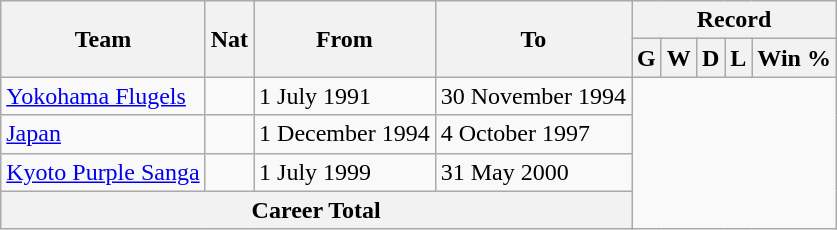<table class="wikitable" style="text-align: center">
<tr>
<th rowspan="2">Team</th>
<th rowspan="2">Nat</th>
<th rowspan="2">From</th>
<th rowspan="2">To</th>
<th colspan="9">Record</th>
</tr>
<tr>
<th>G</th>
<th>W</th>
<th>D</th>
<th>L</th>
<th>Win %</th>
</tr>
<tr>
<td align=left><a href='#'>Yokohama Flugels</a></td>
<td></td>
<td align=left>1 July 1991</td>
<td align=left>30 November 1994<br></td>
</tr>
<tr>
<td align=left><a href='#'>Japan</a></td>
<td></td>
<td align=left>1 December 1994</td>
<td align=left>4 October 1997<br></td>
</tr>
<tr>
<td align=left><a href='#'>Kyoto Purple Sanga</a></td>
<td></td>
<td align=left>1 July 1999</td>
<td align=left>31 May 2000<br></td>
</tr>
<tr>
<th colspan="4">Career Total<br></th>
</tr>
</table>
